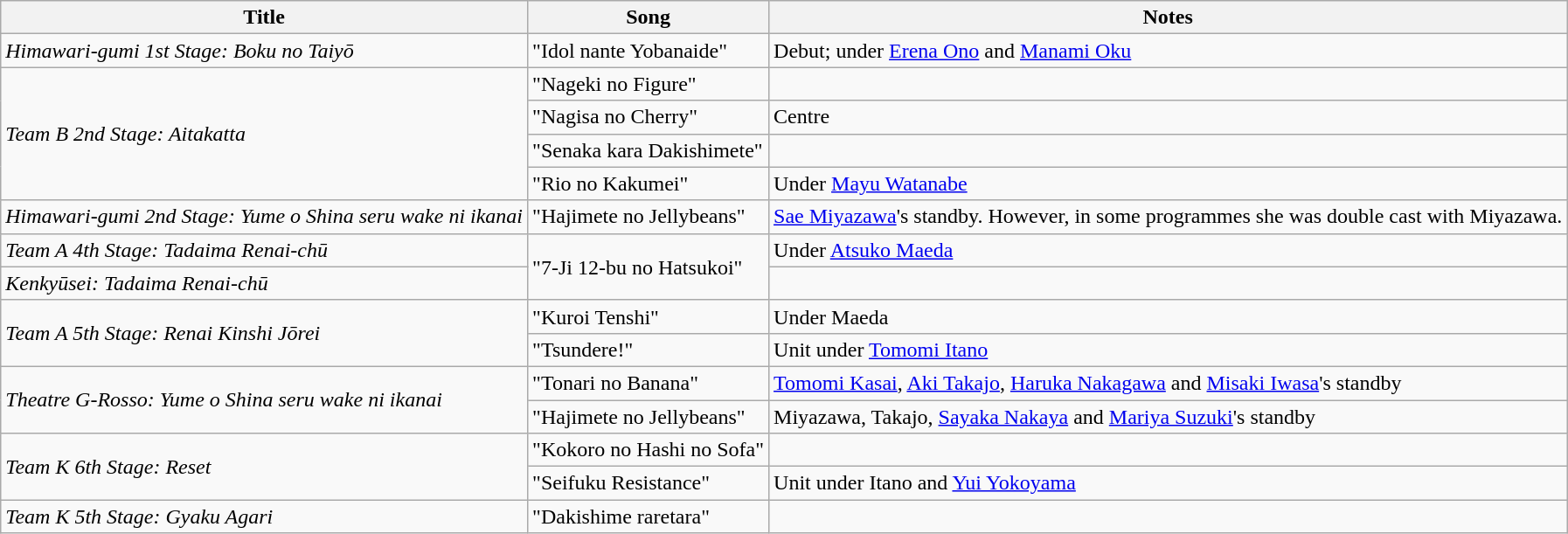<table class="wikitable">
<tr>
<th>Title</th>
<th>Song</th>
<th>Notes</th>
</tr>
<tr>
<td><em>Himawari-gumi 1st Stage: Boku no Taiyō</em></td>
<td>"Idol nante Yobanaide"</td>
<td>Debut; under <a href='#'>Erena Ono</a> and <a href='#'>Manami Oku</a></td>
</tr>
<tr>
<td rowspan="4"><em>Team B 2nd Stage: Aitakatta</em></td>
<td>"Nageki no Figure"</td>
<td></td>
</tr>
<tr>
<td>"Nagisa no Cherry"</td>
<td>Centre</td>
</tr>
<tr>
<td>"Senaka kara Dakishimete"</td>
<td></td>
</tr>
<tr>
<td>"Rio no Kakumei"</td>
<td>Under <a href='#'>Mayu Watanabe</a></td>
</tr>
<tr>
<td><em>Himawari-gumi 2nd Stage: Yume o Shina seru wake ni ikanai</em></td>
<td>"Hajimete no Jellybeans"</td>
<td><a href='#'>Sae Miyazawa</a>'s standby. However, in some programmes she was double cast with Miyazawa.</td>
</tr>
<tr>
<td><em>Team A 4th Stage: Tadaima Renai-chū</em></td>
<td rowspan="2">"7-Ji 12-bu no Hatsukoi"</td>
<td>Under <a href='#'>Atsuko Maeda</a></td>
</tr>
<tr>
<td><em>Kenkyūsei: Tadaima Renai-chū</em></td>
<td></td>
</tr>
<tr>
<td rowspan="2"><em>Team A 5th Stage: Renai Kinshi Jōrei</em></td>
<td>"Kuroi Tenshi"</td>
<td>Under Maeda</td>
</tr>
<tr>
<td>"Tsundere!"</td>
<td>Unit under <a href='#'>Tomomi Itano</a></td>
</tr>
<tr>
<td rowspan="2"><em>Theatre G-Rosso: Yume o Shina seru wake ni ikanai</em></td>
<td>"Tonari no Banana"</td>
<td><a href='#'>Tomomi Kasai</a>, <a href='#'>Aki Takajo</a>, <a href='#'>Haruka Nakagawa</a> and <a href='#'>Misaki Iwasa</a>'s standby</td>
</tr>
<tr>
<td>"Hajimete no Jellybeans"</td>
<td>Miyazawa, Takajo, <a href='#'>Sayaka Nakaya</a> and <a href='#'>Mariya Suzuki</a>'s standby</td>
</tr>
<tr>
<td rowspan="2"><em>Team K 6th Stage: Reset</em></td>
<td>"Kokoro no Hashi no Sofa"</td>
<td></td>
</tr>
<tr>
<td>"Seifuku Resistance"</td>
<td>Unit under Itano and <a href='#'>Yui Yokoyama</a></td>
</tr>
<tr>
<td><em>Team K 5th Stage: Gyaku Agari</em></td>
<td>"Dakishime raretara"</td>
<td></td>
</tr>
</table>
